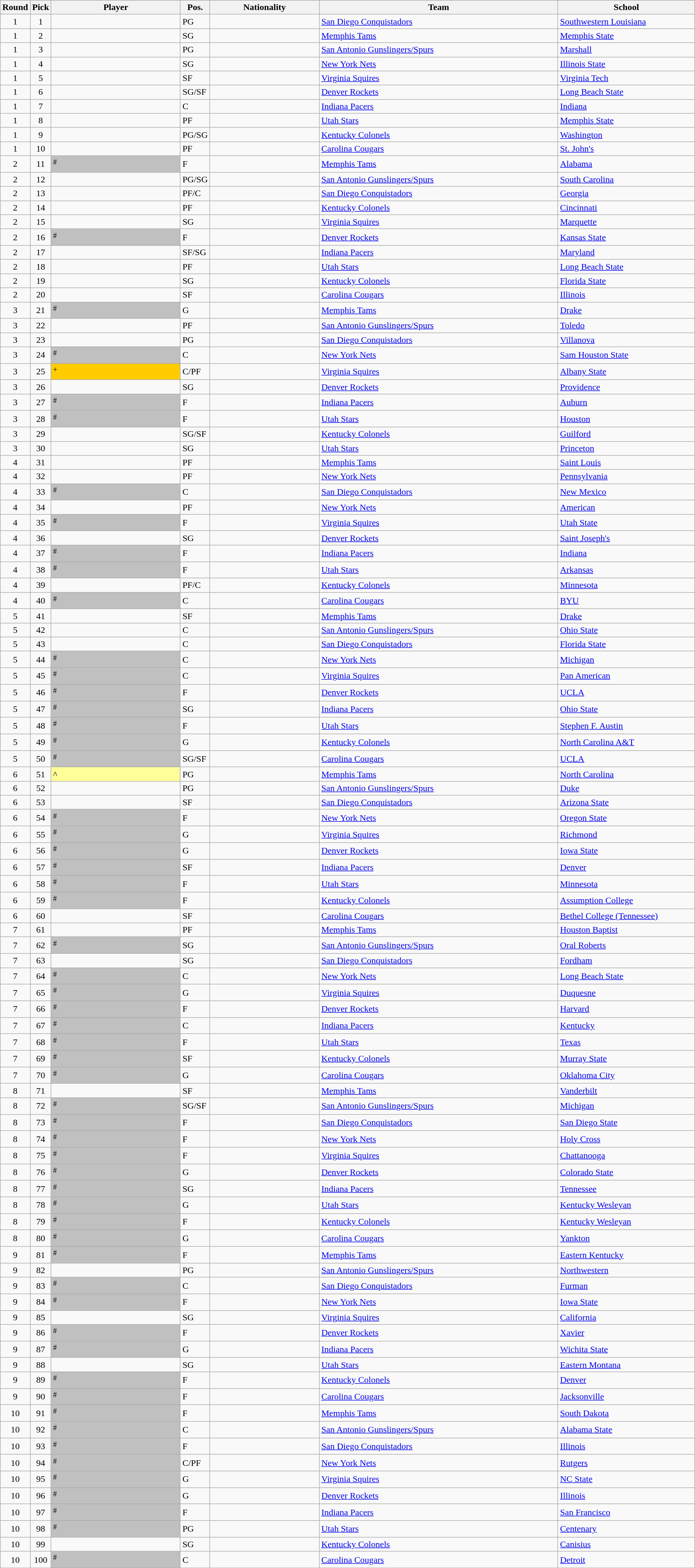<table class="wikitable sortable">
<tr>
<th width="1%">Round</th>
<th width="1%">Pick</th>
<th width="19%">Player</th>
<th width="1%">Pos.</th>
<th width="16%">Nationality</th>
<th width="35%">Team</th>
<th width="20%">School</th>
</tr>
<tr>
<td align=center>1</td>
<td align=center>1</td>
<td></td>
<td>PG</td>
<td></td>
<td><a href='#'>San Diego Conquistadors</a></td>
<td><a href='#'>Southwestern Louisiana</a> </td>
</tr>
<tr>
<td align=center>1</td>
<td align=center>2</td>
<td></td>
<td>SG</td>
<td></td>
<td><a href='#'>Memphis Tams</a></td>
<td><a href='#'>Memphis State</a> </td>
</tr>
<tr>
<td align=center>1</td>
<td align=center>3</td>
<td></td>
<td>PG</td>
<td><br></td>
<td><a href='#'>San Antonio Gunslingers/Spurs</a></td>
<td><a href='#'>Marshall</a> </td>
</tr>
<tr>
<td align=center>1</td>
<td align=center>4</td>
<td></td>
<td>SG</td>
<td></td>
<td><a href='#'>New York Nets</a></td>
<td><a href='#'>Illinois State</a> </td>
</tr>
<tr>
<td align=center>1</td>
<td align=center>5</td>
<td></td>
<td>SF</td>
<td></td>
<td><a href='#'>Virginia Squires</a></td>
<td><a href='#'>Virginia Tech</a> </td>
</tr>
<tr>
<td align=center>1</td>
<td align=center>6</td>
<td></td>
<td>SG/SF</td>
<td></td>
<td><a href='#'>Denver Rockets</a></td>
<td><a href='#'>Long Beach State</a> </td>
</tr>
<tr>
<td align=center>1</td>
<td align=center>7</td>
<td></td>
<td>C</td>
<td></td>
<td><a href='#'>Indiana Pacers</a></td>
<td><a href='#'>Indiana</a> </td>
</tr>
<tr>
<td align=center>1</td>
<td align=center>8</td>
<td></td>
<td>PF</td>
<td></td>
<td><a href='#'>Utah Stars</a></td>
<td><a href='#'>Memphis State</a> </td>
</tr>
<tr>
<td align=center>1</td>
<td align=center>9</td>
<td></td>
<td>PG/SG</td>
<td></td>
<td><a href='#'>Kentucky Colonels</a></td>
<td><a href='#'>Washington</a> </td>
</tr>
<tr>
<td align=center>1</td>
<td align=center>10</td>
<td></td>
<td>PF</td>
<td></td>
<td><a href='#'>Carolina Cougars</a></td>
<td><a href='#'>St. John's</a> </td>
</tr>
<tr>
<td align=center>2</td>
<td align=center>11</td>
<td bgcolor="C0C0C0"><sup>#</sup></td>
<td>F</td>
<td></td>
<td><a href='#'>Memphis Tams</a></td>
<td><a href='#'>Alabama</a> </td>
</tr>
<tr>
<td align=center>2</td>
<td align=center>12</td>
<td></td>
<td>PG/SG</td>
<td></td>
<td><a href='#'>San Antonio Gunslingers/Spurs</a></td>
<td><a href='#'>South Carolina</a> </td>
</tr>
<tr>
<td align=center>2</td>
<td align=center>13</td>
<td></td>
<td>PF/C</td>
<td></td>
<td><a href='#'>San Diego Conquistadors</a></td>
<td><a href='#'>Georgia</a> </td>
</tr>
<tr>
<td align=center>2</td>
<td align=center>14</td>
<td></td>
<td>PF</td>
<td></td>
<td><a href='#'>Kentucky Colonels</a> </td>
<td><a href='#'>Cincinnati</a> </td>
</tr>
<tr>
<td align=center>2</td>
<td align=center>15</td>
<td></td>
<td>SG</td>
<td></td>
<td><a href='#'>Virginia Squires</a></td>
<td><a href='#'>Marquette</a> </td>
</tr>
<tr>
<td align=center>2</td>
<td align=center>16</td>
<td bgcolor="C0C0C0"><sup>#</sup></td>
<td>F</td>
<td></td>
<td><a href='#'>Denver Rockets</a></td>
<td><a href='#'>Kansas State</a> </td>
</tr>
<tr>
<td align=center>2</td>
<td align=center>17</td>
<td></td>
<td>SF/SG</td>
<td></td>
<td><a href='#'>Indiana Pacers</a></td>
<td><a href='#'>Maryland</a> </td>
</tr>
<tr>
<td align=center>2</td>
<td align=center>18</td>
<td></td>
<td>PF</td>
<td></td>
<td><a href='#'>Utah Stars</a></td>
<td><a href='#'>Long Beach State</a> </td>
</tr>
<tr>
<td align=center>2</td>
<td align=center>19</td>
<td></td>
<td>SG</td>
<td></td>
<td><a href='#'>Kentucky Colonels</a></td>
<td><a href='#'>Florida State</a> </td>
</tr>
<tr>
<td align=center>2</td>
<td align=center>20</td>
<td></td>
<td>SF</td>
<td></td>
<td><a href='#'>Carolina Cougars</a></td>
<td><a href='#'>Illinois</a> </td>
</tr>
<tr>
<td align=center>3</td>
<td align=center>21</td>
<td bgcolor="C0C0C0"><sup>#</sup></td>
<td>G</td>
<td></td>
<td><a href='#'>Memphis Tams</a></td>
<td><a href='#'>Drake</a> </td>
</tr>
<tr>
<td align=center>3</td>
<td align=center>22</td>
<td></td>
<td>PF</td>
<td></td>
<td><a href='#'>San Antonio Gunslingers/Spurs</a></td>
<td><a href='#'>Toledo</a> </td>
</tr>
<tr>
<td align=center>3</td>
<td align=center>23</td>
<td></td>
<td>PG</td>
<td></td>
<td><a href='#'>San Diego Conquistadors</a></td>
<td><a href='#'>Villanova</a> </td>
</tr>
<tr>
<td align=center>3</td>
<td align=center>24</td>
<td bgcolor="C0C0C0"><sup>#</sup></td>
<td>C</td>
<td></td>
<td><a href='#'>New York Nets</a></td>
<td><a href='#'>Sam Houston State</a> </td>
</tr>
<tr>
<td align=center>3</td>
<td align=center>25</td>
<td bgcolor="FFCC00"><sup>+</sup></td>
<td>C/PF</td>
<td></td>
<td><a href='#'>Virginia Squires</a></td>
<td><a href='#'>Albany State</a> </td>
</tr>
<tr>
<td align=center>3</td>
<td align=center>26</td>
<td></td>
<td>SG</td>
<td></td>
<td><a href='#'>Denver Rockets</a></td>
<td><a href='#'>Providence</a> </td>
</tr>
<tr>
<td align=center>3</td>
<td align=center>27</td>
<td bgcolor="C0C0C0"><sup>#</sup></td>
<td>F</td>
<td></td>
<td><a href='#'>Indiana Pacers</a></td>
<td><a href='#'>Auburn</a> </td>
</tr>
<tr>
<td align=center>3</td>
<td align=center>28</td>
<td bgcolor="C0C0C0"><sup>#</sup></td>
<td>F</td>
<td></td>
<td><a href='#'>Utah Stars</a></td>
<td><a href='#'>Houston</a> </td>
</tr>
<tr>
<td align=center>3</td>
<td align=center>29</td>
<td></td>
<td>SG/SF</td>
<td></td>
<td><a href='#'>Kentucky Colonels</a></td>
<td><a href='#'>Guilford</a> </td>
</tr>
<tr>
<td align=center>3</td>
<td align=center>30</td>
<td></td>
<td>SG</td>
<td></td>
<td><a href='#'>Utah Stars</a> </td>
<td><a href='#'>Princeton</a> </td>
</tr>
<tr>
<td align=center>4</td>
<td align=center>31</td>
<td></td>
<td>PF</td>
<td></td>
<td><a href='#'>Memphis Tams</a></td>
<td><a href='#'>Saint Louis</a> </td>
</tr>
<tr>
<td align=center>4</td>
<td align=center>32</td>
<td></td>
<td>PF</td>
<td></td>
<td><a href='#'>New York Nets</a> </td>
<td><a href='#'>Pennsylvania</a> </td>
</tr>
<tr>
<td align=center>4</td>
<td align=center>33</td>
<td bgcolor="C0C0C0"><sup>#</sup></td>
<td>C</td>
<td></td>
<td><a href='#'>San Diego Conquistadors</a></td>
<td><a href='#'>New Mexico</a> </td>
</tr>
<tr>
<td align=center>4</td>
<td align=center>34</td>
<td></td>
<td>PF</td>
<td></td>
<td><a href='#'>New York Nets</a></td>
<td><a href='#'>American</a> </td>
</tr>
<tr>
<td align=center>4</td>
<td align=center>35</td>
<td bgcolor="C0C0C0"><sup>#</sup></td>
<td>F</td>
<td></td>
<td><a href='#'>Virginia Squires</a></td>
<td><a href='#'>Utah State</a> </td>
</tr>
<tr>
<td align=center>4</td>
<td align=center>36</td>
<td></td>
<td>SG</td>
<td></td>
<td><a href='#'>Denver Rockets</a></td>
<td><a href='#'>Saint Joseph's</a> </td>
</tr>
<tr>
<td align=center>4</td>
<td align=center>37</td>
<td bgcolor="C0C0C0"><sup>#</sup></td>
<td>F</td>
<td></td>
<td><a href='#'>Indiana Pacers</a></td>
<td><a href='#'>Indiana</a> </td>
</tr>
<tr>
<td align=center>4</td>
<td align=center>38</td>
<td bgcolor="C0C0C0"><sup>#</sup></td>
<td>F</td>
<td></td>
<td><a href='#'>Utah Stars</a></td>
<td><a href='#'>Arkansas</a> </td>
</tr>
<tr>
<td align=center>4</td>
<td align=center>39</td>
<td></td>
<td>PF/C</td>
<td></td>
<td><a href='#'>Kentucky Colonels</a></td>
<td><a href='#'>Minnesota</a> </td>
</tr>
<tr>
<td align=center>4</td>
<td align=center>40</td>
<td bgcolor="C0C0C0"><sup>#</sup></td>
<td>C</td>
<td><br></td>
<td><a href='#'>Carolina Cougars</a></td>
<td><a href='#'>BYU</a> </td>
</tr>
<tr>
<td align=center>5</td>
<td align=center>41</td>
<td></td>
<td>SF</td>
<td></td>
<td><a href='#'>Memphis Tams</a></td>
<td><a href='#'>Drake</a> </td>
</tr>
<tr>
<td align=center>5</td>
<td align=center>42</td>
<td></td>
<td>C</td>
<td></td>
<td><a href='#'>San Antonio Gunslingers/Spurs</a></td>
<td><a href='#'>Ohio State</a> </td>
</tr>
<tr>
<td align=center>5</td>
<td align=center>43</td>
<td></td>
<td>C</td>
<td></td>
<td><a href='#'>San Diego Conquistadors</a></td>
<td><a href='#'>Florida State</a> </td>
</tr>
<tr>
<td align=center>5</td>
<td align=center>44</td>
<td bgcolor="C0C0C0"><sup>#</sup></td>
<td>C</td>
<td></td>
<td><a href='#'>New York Nets</a></td>
<td><a href='#'>Michigan</a> </td>
</tr>
<tr>
<td align=center>5</td>
<td align=center>45</td>
<td bgcolor="C0C0C0"><sup>#</sup></td>
<td>C</td>
<td></td>
<td><a href='#'>Virginia Squires</a></td>
<td><a href='#'>Pan American</a> </td>
</tr>
<tr>
<td align=center>5</td>
<td align=center>46</td>
<td bgcolor="C0C0C0"><sup>#</sup></td>
<td>F</td>
<td></td>
<td><a href='#'>Denver Rockets</a></td>
<td><a href='#'>UCLA</a> </td>
</tr>
<tr>
<td align=center>5</td>
<td align=center>47</td>
<td bgcolor="C0C0C0"><sup>#</sup></td>
<td>SG</td>
<td></td>
<td><a href='#'>Indiana Pacers</a></td>
<td><a href='#'>Ohio State</a> </td>
</tr>
<tr>
<td align=center>5</td>
<td align=center>48</td>
<td bgcolor="C0C0C0"><sup>#</sup></td>
<td>F</td>
<td></td>
<td><a href='#'>Utah Stars</a></td>
<td><a href='#'>Stephen F. Austin</a> </td>
</tr>
<tr>
<td align=center>5</td>
<td align=center>49</td>
<td bgcolor="C0C0C0"><sup>#</sup></td>
<td>G</td>
<td></td>
<td><a href='#'>Kentucky Colonels</a></td>
<td><a href='#'>North Carolina A&T</a> </td>
</tr>
<tr>
<td align=center>5</td>
<td align=center>50</td>
<td bgcolor="C0C0C0"><sup>#</sup></td>
<td>SG/SF</td>
<td></td>
<td><a href='#'>Carolina Cougars</a></td>
<td><a href='#'>UCLA</a> </td>
</tr>
<tr>
<td align=center>6</td>
<td align=center>51</td>
<td bgcolor="FFFF99">^</td>
<td>PG</td>
<td></td>
<td><a href='#'>Memphis Tams</a></td>
<td><a href='#'>North Carolina</a> </td>
</tr>
<tr>
<td align=center>6</td>
<td align=center>52</td>
<td></td>
<td>PG</td>
<td></td>
<td><a href='#'>San Antonio Gunslingers/Spurs</a></td>
<td><a href='#'>Duke</a> </td>
</tr>
<tr>
<td align=center>6</td>
<td align=center>53</td>
<td></td>
<td>SF</td>
<td></td>
<td><a href='#'>San Diego Conquistadors</a></td>
<td><a href='#'>Arizona State</a> </td>
</tr>
<tr>
<td align=center>6</td>
<td align=center>54</td>
<td bgcolor="C0C0C0"><sup>#</sup></td>
<td>F</td>
<td></td>
<td><a href='#'>New York Nets</a></td>
<td><a href='#'>Oregon State</a> </td>
</tr>
<tr>
<td align=center>6</td>
<td align=center>55</td>
<td bgcolor="C0C0C0"><sup>#</sup></td>
<td>G</td>
<td></td>
<td><a href='#'>Virginia Squires</a></td>
<td><a href='#'>Richmond</a> </td>
</tr>
<tr>
<td align=center>6</td>
<td align=center>56</td>
<td bgcolor="C0C0C0"><sup>#</sup></td>
<td>G</td>
<td></td>
<td><a href='#'>Denver Rockets</a></td>
<td><a href='#'>Iowa State</a> </td>
</tr>
<tr>
<td align=center>6</td>
<td align=center>57</td>
<td bgcolor="C0C0C0"><sup>#</sup></td>
<td>SF</td>
<td></td>
<td><a href='#'>Indiana Pacers</a></td>
<td><a href='#'>Denver</a> </td>
</tr>
<tr>
<td align=center>6</td>
<td align=center>58</td>
<td bgcolor="C0C0C0"><sup>#</sup></td>
<td>F</td>
<td></td>
<td><a href='#'>Utah Stars</a></td>
<td><a href='#'>Minnesota</a> </td>
</tr>
<tr>
<td align=center>6</td>
<td align=center>59</td>
<td bgcolor="C0C0C0"><sup>#</sup></td>
<td>F</td>
<td></td>
<td><a href='#'>Kentucky Colonels</a></td>
<td><a href='#'>Assumption College</a> </td>
</tr>
<tr>
<td align=center>6</td>
<td align=center>60</td>
<td></td>
<td>SF</td>
<td></td>
<td><a href='#'>Carolina Cougars</a></td>
<td><a href='#'>Bethel College (Tennessee)</a> </td>
</tr>
<tr>
<td align=center>7</td>
<td align=center>61</td>
<td></td>
<td>PF</td>
<td></td>
<td><a href='#'>Memphis Tams</a></td>
<td><a href='#'>Houston Baptist</a> </td>
</tr>
<tr>
<td align=center>7</td>
<td align=center>62</td>
<td bgcolor="C0C0C0"><sup>#</sup></td>
<td>SG</td>
<td></td>
<td><a href='#'>San Antonio Gunslingers/Spurs</a></td>
<td><a href='#'>Oral Roberts</a> </td>
</tr>
<tr>
<td align=center>7</td>
<td align=center>63</td>
<td></td>
<td>SG</td>
<td></td>
<td><a href='#'>San Diego Conquistadors</a></td>
<td><a href='#'>Fordham</a> </td>
</tr>
<tr>
<td align=center>7</td>
<td align=center>64</td>
<td bgcolor="C0C0C0"><sup>#</sup></td>
<td>C</td>
<td></td>
<td><a href='#'>New York Nets</a></td>
<td><a href='#'>Long Beach State</a> </td>
</tr>
<tr>
<td align=center>7</td>
<td align=center>65</td>
<td bgcolor="C0C0C0"><sup>#</sup></td>
<td>G</td>
<td></td>
<td><a href='#'>Virginia Squires</a></td>
<td><a href='#'>Duquesne</a> </td>
</tr>
<tr>
<td align=center>7</td>
<td align=center>66</td>
<td bgcolor="C0C0C0"><sup>#</sup></td>
<td>F</td>
<td></td>
<td><a href='#'>Denver Rockets</a></td>
<td><a href='#'>Harvard</a> </td>
</tr>
<tr>
<td align=center>7</td>
<td align=center>67</td>
<td bgcolor="C0C0C0"><sup>#</sup></td>
<td>C</td>
<td></td>
<td><a href='#'>Indiana Pacers</a></td>
<td><a href='#'>Kentucky</a> </td>
</tr>
<tr>
<td align=center>7</td>
<td align=center>68</td>
<td bgcolor="C0C0C0"><sup>#</sup></td>
<td>F</td>
<td></td>
<td><a href='#'>Utah Stars</a></td>
<td><a href='#'>Texas</a> </td>
</tr>
<tr>
<td align=center>7</td>
<td align=center>69</td>
<td bgcolor="C0C0C0"><sup>#</sup></td>
<td>SF</td>
<td></td>
<td><a href='#'>Kentucky Colonels</a></td>
<td><a href='#'>Murray State</a> </td>
</tr>
<tr>
<td align=center>7</td>
<td align=center>70</td>
<td bgcolor="C0C0C0"><sup>#</sup></td>
<td>G</td>
<td></td>
<td><a href='#'>Carolina Cougars</a></td>
<td><a href='#'>Oklahoma City</a> </td>
</tr>
<tr>
<td align=center>8</td>
<td align=center>71</td>
<td></td>
<td>SF</td>
<td></td>
<td><a href='#'>Memphis Tams</a></td>
<td><a href='#'>Vanderbilt</a> </td>
</tr>
<tr>
<td align=center>8</td>
<td align=center>72</td>
<td bgcolor="C0C0C0"><sup>#</sup></td>
<td>SG/SF</td>
<td></td>
<td><a href='#'>San Antonio Gunslingers/Spurs</a></td>
<td><a href='#'>Michigan</a> </td>
</tr>
<tr>
<td align=center>8</td>
<td align=center>73</td>
<td bgcolor="C0C0C0"><sup>#</sup></td>
<td>F</td>
<td></td>
<td><a href='#'>San Diego Conquistadors</a></td>
<td><a href='#'>San Diego State</a> </td>
</tr>
<tr>
<td align=center>8</td>
<td align=center>74</td>
<td bgcolor="C0C0C0"><sup>#</sup></td>
<td>F</td>
<td></td>
<td><a href='#'>New York Nets</a></td>
<td><a href='#'>Holy Cross</a> </td>
</tr>
<tr>
<td align=center>8</td>
<td align=center>75</td>
<td bgcolor="C0C0C0"><sup>#</sup></td>
<td>F</td>
<td></td>
<td><a href='#'>Virginia Squires</a></td>
<td><a href='#'>Chattanooga</a> </td>
</tr>
<tr>
<td align=center>8</td>
<td align=center>76</td>
<td bgcolor="C0C0C0"><sup>#</sup></td>
<td>G</td>
<td></td>
<td><a href='#'>Denver Rockets</a></td>
<td><a href='#'>Colorado State</a> </td>
</tr>
<tr>
<td align=center>8</td>
<td align=center>77</td>
<td bgcolor="C0C0C0"><sup>#</sup></td>
<td>SG</td>
<td></td>
<td><a href='#'>Indiana Pacers</a></td>
<td><a href='#'>Tennessee</a> </td>
</tr>
<tr>
<td align=center>8</td>
<td align=center>78</td>
<td bgcolor="C0C0C0"><sup>#</sup></td>
<td>G</td>
<td></td>
<td><a href='#'>Utah Stars</a></td>
<td><a href='#'>Kentucky Wesleyan</a> </td>
</tr>
<tr>
<td align=center>8</td>
<td align=center>79</td>
<td bgcolor="C0C0C0"><sup>#</sup></td>
<td>F</td>
<td></td>
<td><a href='#'>Kentucky Colonels</a></td>
<td><a href='#'>Kentucky Wesleyan</a> </td>
</tr>
<tr>
<td align=center>8</td>
<td align=center>80</td>
<td bgcolor="C0C0C0"><sup>#</sup></td>
<td>G</td>
<td></td>
<td><a href='#'>Carolina Cougars</a></td>
<td><a href='#'>Yankton</a> </td>
</tr>
<tr>
<td align=center>9</td>
<td align=center>81</td>
<td bgcolor="C0C0C0"><sup>#</sup></td>
<td>F</td>
<td></td>
<td><a href='#'>Memphis Tams</a></td>
<td><a href='#'>Eastern Kentucky</a> </td>
</tr>
<tr>
<td align=center>9</td>
<td align=center>82</td>
<td></td>
<td>PG</td>
<td></td>
<td><a href='#'>San Antonio Gunslingers/Spurs</a></td>
<td><a href='#'>Northwestern</a> </td>
</tr>
<tr>
<td align=center>9</td>
<td align=center>83</td>
<td bgcolor="C0C0C0"><sup>#</sup></td>
<td>C</td>
<td></td>
<td><a href='#'>San Diego Conquistadors</a></td>
<td><a href='#'>Furman</a> </td>
</tr>
<tr>
<td align=center>9</td>
<td align=center>84</td>
<td bgcolor="C0C0C0"><sup>#</sup></td>
<td>F</td>
<td></td>
<td><a href='#'>New York Nets</a></td>
<td><a href='#'>Iowa State</a> </td>
</tr>
<tr>
<td align=center>9</td>
<td align=center>85</td>
<td></td>
<td>SG</td>
<td></td>
<td><a href='#'>Virginia Squires</a></td>
<td><a href='#'>California</a> </td>
</tr>
<tr>
<td align=center>9</td>
<td align=center>86</td>
<td bgcolor="C0C0C0"><sup>#</sup></td>
<td>F</td>
<td></td>
<td><a href='#'>Denver Rockets</a></td>
<td><a href='#'>Xavier</a> </td>
</tr>
<tr>
<td align=center>9</td>
<td align=center>87</td>
<td bgcolor="C0C0C0"><sup>#</sup></td>
<td>G</td>
<td></td>
<td><a href='#'>Indiana Pacers</a></td>
<td><a href='#'>Wichita State</a> </td>
</tr>
<tr>
<td align=center>9</td>
<td align=center>88</td>
<td></td>
<td>SG</td>
<td></td>
<td><a href='#'>Utah Stars</a></td>
<td><a href='#'>Eastern Montana</a> </td>
</tr>
<tr>
<td align=center>9</td>
<td align=center>89</td>
<td bgcolor="C0C0C0"><sup>#</sup></td>
<td>F</td>
<td></td>
<td><a href='#'>Kentucky Colonels</a></td>
<td><a href='#'>Denver</a> </td>
</tr>
<tr>
<td align=center>9</td>
<td align=center>90</td>
<td bgcolor="C0C0C0"><sup>#</sup></td>
<td>F</td>
<td></td>
<td><a href='#'>Carolina Cougars</a></td>
<td><a href='#'>Jacksonville</a> </td>
</tr>
<tr>
<td align=center>10</td>
<td align=center>91</td>
<td bgcolor="C0C0C0"><sup>#</sup></td>
<td>F</td>
<td></td>
<td><a href='#'>Memphis Tams</a></td>
<td><a href='#'>South Dakota</a> </td>
</tr>
<tr>
<td align=center>10</td>
<td align=center>92</td>
<td bgcolor="C0C0C0"><sup>#</sup></td>
<td>C</td>
<td></td>
<td><a href='#'>San Antonio Gunslingers/Spurs</a></td>
<td><a href='#'>Alabama State</a> </td>
</tr>
<tr>
<td align=center>10</td>
<td align=center>93</td>
<td bgcolor="C0C0C0"><sup>#</sup></td>
<td>F</td>
<td></td>
<td><a href='#'>San Diego Conquistadors</a></td>
<td><a href='#'>Illinois</a> </td>
</tr>
<tr>
<td align=center>10</td>
<td align=center>94</td>
<td bgcolor="C0C0C0"><sup>#</sup></td>
<td>C/PF</td>
<td></td>
<td><a href='#'>New York Nets</a></td>
<td><a href='#'>Rutgers</a> </td>
</tr>
<tr>
<td align=center>10</td>
<td align=center>95</td>
<td bgcolor="C0C0C0"><sup>#</sup></td>
<td>G</td>
<td></td>
<td><a href='#'>Virginia Squires</a></td>
<td><a href='#'>NC State</a> </td>
</tr>
<tr>
<td align=center>10</td>
<td align=center>96</td>
<td bgcolor="C0C0C0"><sup>#</sup></td>
<td>G</td>
<td></td>
<td><a href='#'>Denver Rockets</a></td>
<td><a href='#'>Illinois</a> </td>
</tr>
<tr>
<td align=center>10</td>
<td align=center>97</td>
<td bgcolor="C0C0C0"><sup>#</sup></td>
<td>F</td>
<td></td>
<td><a href='#'>Indiana Pacers</a></td>
<td><a href='#'>San Francisco</a> </td>
</tr>
<tr>
<td align=center>10</td>
<td align=center>98</td>
<td bgcolor="C0C0C0"><sup>#</sup></td>
<td>PG</td>
<td></td>
<td><a href='#'>Utah Stars</a></td>
<td><a href='#'>Centenary</a> </td>
</tr>
<tr>
<td align=center>10</td>
<td align=center>99</td>
<td></td>
<td>SG</td>
<td></td>
<td><a href='#'>Kentucky Colonels</a></td>
<td><a href='#'>Canisius</a> </td>
</tr>
<tr>
<td align=center>10</td>
<td align=center>100</td>
<td bgcolor="C0C0C0"><sup>#</sup></td>
<td>C</td>
<td></td>
<td><a href='#'>Carolina Cougars</a></td>
<td><a href='#'>Detroit</a> </td>
</tr>
</table>
